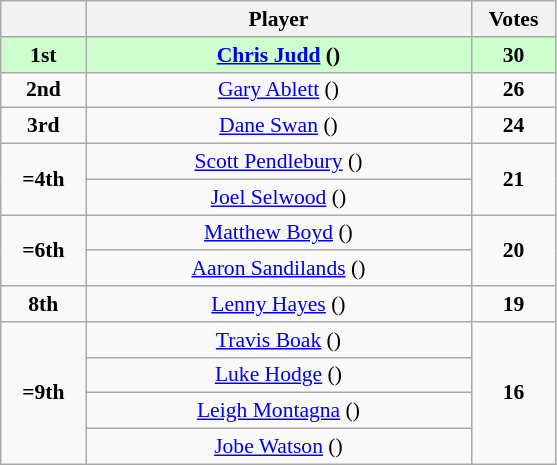<table class="wikitable" style="text-align: center; font-size: 90%;">
<tr>
<th style="width:50px;"></th>
<th style="width:250px;">Player</th>
<th style="width:50px;">Votes</th>
</tr>
<tr style="background:#cfc;">
<td><strong>1st</strong></td>
<td><strong><a href='#'>Chris Judd</a> ()</strong></td>
<td><strong>30</strong></td>
</tr>
<tr>
<td><strong>2nd</strong></td>
<td><a href='#'>Gary Ablett</a> ()</td>
<td><strong>26</strong></td>
</tr>
<tr>
<td><strong>3rd</strong></td>
<td><a href='#'>Dane Swan</a> ()</td>
<td><strong>24</strong></td>
</tr>
<tr>
<td rowspan=2><strong>=4th</strong></td>
<td><a href='#'>Scott Pendlebury</a> ()</td>
<td rowspan=2><strong>21</strong></td>
</tr>
<tr>
<td><a href='#'>Joel Selwood</a> ()</td>
</tr>
<tr>
<td rowspan=2><strong>=6th</strong></td>
<td><a href='#'>Matthew Boyd</a> ()</td>
<td rowspan=2><strong>20</strong></td>
</tr>
<tr>
<td><a href='#'>Aaron Sandilands</a> ()</td>
</tr>
<tr>
<td><strong>8th</strong></td>
<td><a href='#'>Lenny Hayes</a> ()</td>
<td><strong>19</strong></td>
</tr>
<tr>
<td rowspan=4><strong>=9th</strong></td>
<td><a href='#'>Travis Boak</a> ()</td>
<td rowspan=4><strong>16</strong></td>
</tr>
<tr>
<td><a href='#'>Luke Hodge</a> ()</td>
</tr>
<tr>
<td><a href='#'>Leigh Montagna</a> ()</td>
</tr>
<tr>
<td><a href='#'>Jobe Watson</a> ()</td>
</tr>
</table>
